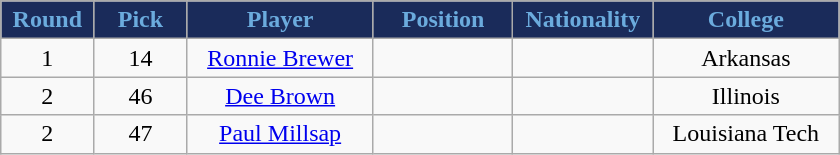<table class="wikitable sortable sortable">
<tr>
<th style="background:#1A2B5A; color:#6BABDD" width="10%">Round</th>
<th style="background:#1A2B5A; color:#6BABDD" width="10%">Pick</th>
<th style="background:#1A2B5A; color:#6BABDD" width="20%">Player</th>
<th style="background:#1A2B5A; color:#6BABDD" width="15%">Position</th>
<th style="background:#1A2B5A; color:#6BABDD" width="15%">Nationality</th>
<th style="background:#1A2B5A; color:#6BABDD" width="20%">College</th>
</tr>
<tr style="text-align: center">
<td>1</td>
<td>14</td>
<td><a href='#'>Ronnie Brewer</a></td>
<td></td>
<td></td>
<td>Arkansas</td>
</tr>
<tr style="text-align: center">
<td>2</td>
<td>46</td>
<td><a href='#'>Dee Brown</a></td>
<td></td>
<td></td>
<td>Illinois</td>
</tr>
<tr style="text-align: center">
<td>2</td>
<td>47</td>
<td><a href='#'>Paul Millsap</a></td>
<td></td>
<td></td>
<td>Louisiana Tech</td>
</tr>
</table>
